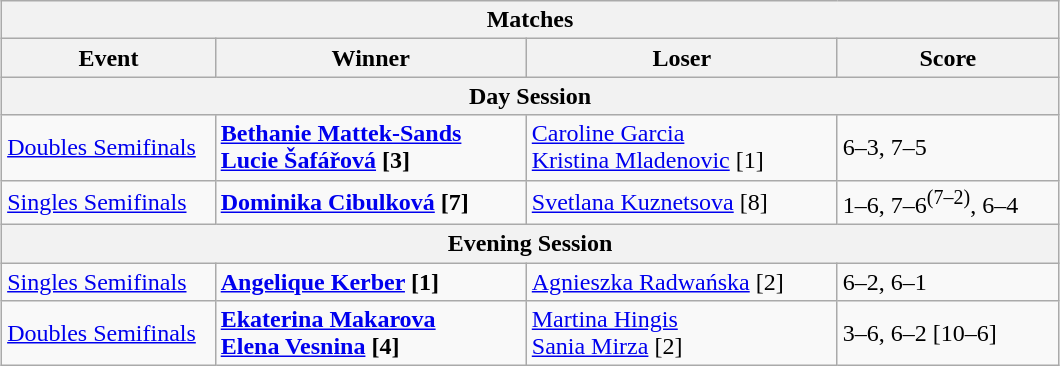<table class="wikitable collapsible uncollapsed" style="margin:1em auto;">
<tr>
<th colspan=5>Matches</th>
</tr>
<tr>
<th style="width:135px;">Event</th>
<th style="width:200px;">Winner</th>
<th style="width:200px;">Loser</th>
<th style="width:140px;">Score</th>
</tr>
<tr>
<th colspan=5>Day Session</th>
</tr>
<tr align=left>
<td><a href='#'>Doubles Semifinals</a></td>
<td><strong> <a href='#'>Bethanie Mattek-Sands</a> <br>  <a href='#'>Lucie Šafářová</a> [3]</strong></td>
<td> <a href='#'>Caroline Garcia</a> <br>  <a href='#'>Kristina Mladenovic</a> [1]</td>
<td>6–3, 7–5</td>
</tr>
<tr align=left>
<td><a href='#'>Singles Semifinals</a></td>
<td><strong> <a href='#'>Dominika Cibulková</a> [7]</strong></td>
<td> <a href='#'>Svetlana Kuznetsova</a> [8]</td>
<td>1–6, 7–6<sup>(7–2)</sup>, 6–4</td>
</tr>
<tr>
<th colspan=5>Evening Session</th>
</tr>
<tr align=left>
<td><a href='#'>Singles Semifinals</a></td>
<td> <strong><a href='#'>Angelique Kerber</a> [1]</strong></td>
<td> <a href='#'>Agnieszka Radwańska</a> [2]</td>
<td>6–2, 6–1</td>
</tr>
<tr align=left>
<td><a href='#'>Doubles Semifinals</a></td>
<td><strong> <a href='#'>Ekaterina Makarova</a> <br>  <a href='#'>Elena Vesnina</a> [4]</strong></td>
<td> <a href='#'>Martina Hingis</a> <br>  <a href='#'>Sania Mirza</a> [2]</td>
<td>3–6, 6–2 [10–6]</td>
</tr>
</table>
